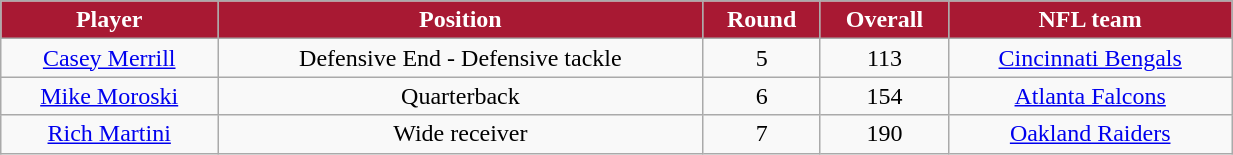<table class="wikitable" width="65%">
<tr align="center"  style="background:#A81933;color:#FFFFFF;">
<td><strong>Player</strong></td>
<td><strong>Position</strong></td>
<td><strong>Round</strong></td>
<td><strong>Overall</strong></td>
<td><strong>NFL team</strong></td>
</tr>
<tr align="center" bgcolor="">
<td><a href='#'>Casey Merrill</a></td>
<td>Defensive End - Defensive tackle</td>
<td>5</td>
<td>113</td>
<td><a href='#'>Cincinnati Bengals</a></td>
</tr>
<tr align="center" bgcolor="">
<td><a href='#'>Mike Moroski</a></td>
<td>Quarterback</td>
<td>6</td>
<td>154</td>
<td><a href='#'>Atlanta Falcons</a></td>
</tr>
<tr align="center" bgcolor="">
<td><a href='#'>Rich Martini</a></td>
<td>Wide receiver</td>
<td>7</td>
<td>190</td>
<td><a href='#'>Oakland Raiders</a></td>
</tr>
</table>
